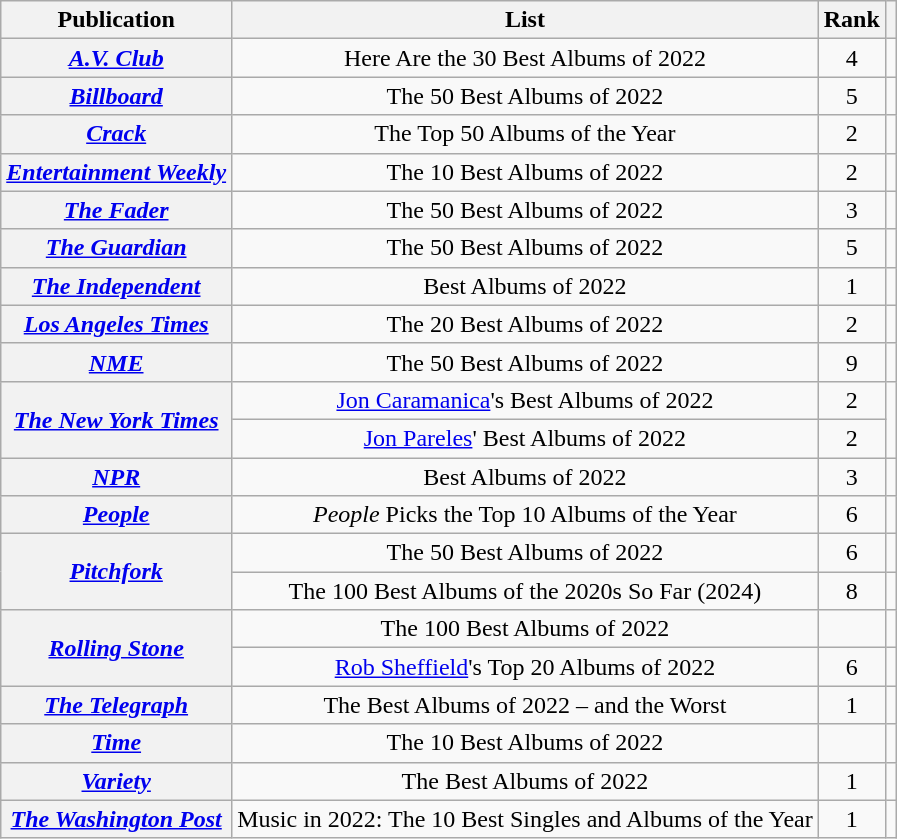<table class="wikitable sortable plainrowheaders" style="text-align:center;">
<tr>
<th>Publication</th>
<th class="unsortable">List</th>
<th>Rank</th>
<th class="unsortable"></th>
</tr>
<tr>
<th scope="row"><a href='#'><em>A.V. Club</em></a></th>
<td>Here Are the 30 Best Albums of 2022</td>
<td>4</td>
<td></td>
</tr>
<tr>
<th scope="row"><em><a href='#'>Billboard</a></em></th>
<td>The 50 Best Albums of 2022</td>
<td>5</td>
<td></td>
</tr>
<tr>
<th scope="row"><em><a href='#'>Crack</a></em></th>
<td>The Top 50 Albums of the Year</td>
<td>2</td>
<td></td>
</tr>
<tr>
<th scope="row"><em><a href='#'>Entertainment Weekly</a></em></th>
<td>The 10 Best Albums of 2022</td>
<td>2</td>
<td></td>
</tr>
<tr>
<th scope="row"><em><a href='#'>The Fader</a></em></th>
<td>The 50 Best Albums of 2022</td>
<td>3</td>
<td></td>
</tr>
<tr>
<th scope="row"><em><a href='#'>The Guardian</a></em></th>
<td>The 50 Best Albums of 2022</td>
<td>5</td>
<td></td>
</tr>
<tr>
<th scope="row"><em><a href='#'>The Independent</a></em></th>
<td>Best Albums of 2022</td>
<td>1</td>
<td></td>
</tr>
<tr>
<th scope="row"><em><a href='#'>Los Angeles Times</a></em></th>
<td>The 20 Best Albums of 2022</td>
<td>2</td>
<td></td>
</tr>
<tr>
<th scope="row"><em><a href='#'>NME</a></em></th>
<td>The 50 Best Albums of 2022</td>
<td>9</td>
<td></td>
</tr>
<tr>
<th rowspan="2" scope="row"><em><a href='#'>The New York Times</a></em></th>
<td><a href='#'>Jon Caramanica</a>'s Best Albums of 2022</td>
<td>2</td>
<td rowspan="2"></td>
</tr>
<tr>
<td><a href='#'>Jon Pareles</a>' Best Albums of 2022</td>
<td>2</td>
</tr>
<tr>
<th scope="row"><em><a href='#'>NPR</a></em></th>
<td>Best Albums of 2022</td>
<td>3</td>
<td></td>
</tr>
<tr>
<th scope="row"><em><a href='#'>People</a></em></th>
<td><em>People</em> Picks the Top 10 Albums of the Year</td>
<td>6</td>
<td></td>
</tr>
<tr>
<th rowspan="2" scope="row"><em><a href='#'>Pitchfork</a></em></th>
<td>The 50 Best Albums of 2022</td>
<td>6</td>
<td></td>
</tr>
<tr>
<td>The 100 Best Albums of the 2020s So Far (2024)</td>
<td>8</td>
<td></td>
</tr>
<tr>
<th rowspan="2" scope="row"><em><a href='#'>Rolling Stone</a></em></th>
<td>The 100 Best Albums of 2022</td>
<td></td>
<td></td>
</tr>
<tr>
<td><a href='#'>Rob Sheffield</a>'s Top 20 Albums of 2022</td>
<td>6</td>
<td></td>
</tr>
<tr>
<th scope="row"><em><a href='#'>The Telegraph</a></em></th>
<td>The Best Albums of 2022 – and the Worst</td>
<td>1</td>
<td></td>
</tr>
<tr>
<th scope="row"><em><a href='#'>Time</a></em></th>
<td>The 10 Best Albums of 2022</td>
<td></td>
<td></td>
</tr>
<tr>
<th scope="row"><em><a href='#'>Variety</a></em></th>
<td>The Best Albums of 2022</td>
<td>1</td>
<td></td>
</tr>
<tr>
<th scope="row"><em><a href='#'>The Washington Post</a></em></th>
<td>Music in 2022: The 10 Best Singles and Albums of the Year</td>
<td>1</td>
<td></td>
</tr>
</table>
